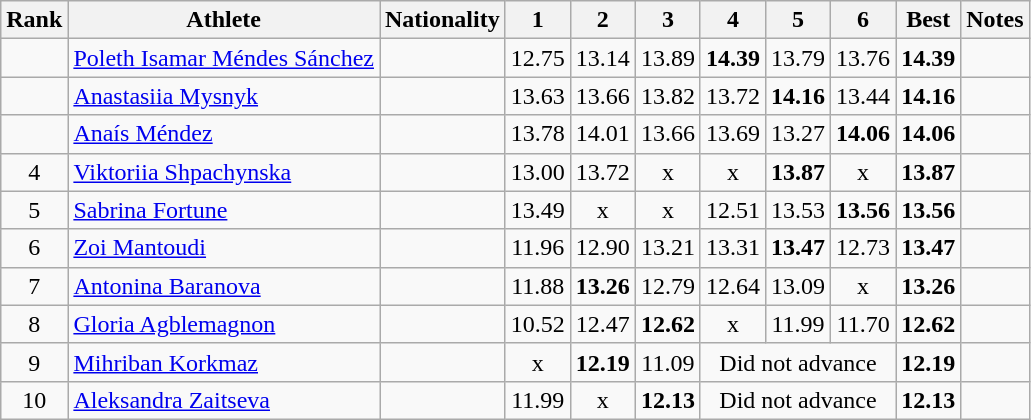<table class="wikitable sortable" style="text-align:center">
<tr>
<th>Rank</th>
<th>Athlete</th>
<th>Nationality</th>
<th>1</th>
<th>2</th>
<th>3</th>
<th>4</th>
<th>5</th>
<th>6</th>
<th>Best</th>
<th>Notes</th>
</tr>
<tr>
<td></td>
<td align="left"><a href='#'>Poleth Isamar Méndes Sánchez</a></td>
<td align="left"></td>
<td>12.75</td>
<td>13.14</td>
<td>13.89</td>
<td><strong>14.39</strong></td>
<td>13.79</td>
<td>13.76</td>
<td><strong>14.39</strong></td>
<td><strong></strong></td>
</tr>
<tr>
<td></td>
<td align="left"><a href='#'>Anastasiia Mysnyk</a></td>
<td align="left"></td>
<td>13.63</td>
<td>13.66</td>
<td>13.82</td>
<td>13.72</td>
<td><strong>14.16</strong></td>
<td>13.44</td>
<td><strong>14.16</strong></td>
<td></td>
</tr>
<tr>
<td></td>
<td align="left"><a href='#'>Anaís Méndez</a></td>
<td align="left"></td>
<td>13.78</td>
<td>14.01</td>
<td>13.66</td>
<td>13.69</td>
<td>13.27</td>
<td><strong>14.06</strong></td>
<td><strong>14.06</strong></td>
<td></td>
</tr>
<tr>
<td>4</td>
<td align="left"><a href='#'>Viktoriia Shpachynska</a></td>
<td align="left"></td>
<td>13.00</td>
<td>13.72</td>
<td>x</td>
<td>x</td>
<td><strong>13.87</strong></td>
<td>x</td>
<td><strong>13.87</strong></td>
<td></td>
</tr>
<tr>
<td>5</td>
<td align="left"><a href='#'>Sabrina Fortune</a></td>
<td align="left"></td>
<td>13.49</td>
<td>x</td>
<td>x</td>
<td>12.51</td>
<td>13.53</td>
<td><strong>13.56</strong></td>
<td><strong>13.56</strong></td>
<td></td>
</tr>
<tr>
<td>6</td>
<td align="left"><a href='#'>Zoi Mantoudi</a></td>
<td align="left"></td>
<td>11.96</td>
<td>12.90</td>
<td>13.21</td>
<td>13.31</td>
<td><strong>13.47</strong></td>
<td>12.73</td>
<td><strong>13.47</strong></td>
<td></td>
</tr>
<tr>
<td>7</td>
<td align="left"><a href='#'>Antonina Baranova</a></td>
<td align="left"></td>
<td>11.88</td>
<td><strong>13.26</strong></td>
<td>12.79</td>
<td>12.64</td>
<td>13.09</td>
<td>x</td>
<td><strong>13.26</strong></td>
<td></td>
</tr>
<tr>
<td>8</td>
<td align="left"><a href='#'>Gloria Agblemagnon</a></td>
<td align="left"></td>
<td>10.52</td>
<td>12.47</td>
<td><strong>12.62</strong></td>
<td>x</td>
<td>11.99</td>
<td>11.70</td>
<td><strong>12.62</strong></td>
<td></td>
</tr>
<tr>
<td>9</td>
<td align="left"><a href='#'>Mihriban Korkmaz</a></td>
<td align="left"></td>
<td>x</td>
<td><strong>12.19</strong></td>
<td>11.09</td>
<td colspan="3">Did not advance</td>
<td><strong>12.19</strong></td>
<td></td>
</tr>
<tr>
<td>10</td>
<td align="left"><a href='#'>Aleksandra Zaitseva</a></td>
<td align="left"></td>
<td>11.99</td>
<td>x</td>
<td><strong>12.13</strong></td>
<td colspan="3">Did not advance</td>
<td><strong>12.13</strong></td>
<td></td>
</tr>
</table>
